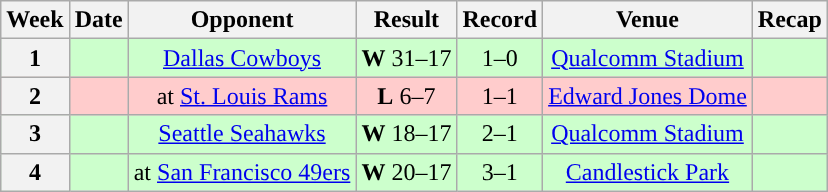<table class="wikitable" style="text-align:center">
<tr>
<th>Week</th>
<th>Date</th>
<th>Opponent</th>
<th>Result</th>
<th>Record</th>
<th>Venue</th>
<th>Recap</th>
</tr>
<tr style="background:#cfc">
<th>1</th>
<td></td>
<td><a href='#'>Dallas Cowboys</a></td>
<td><strong>W</strong> 31–17</td>
<td>1–0</td>
<td><a href='#'>Qualcomm Stadium</a></td>
<td></td>
</tr>
<tr style="background:#fcc">
<th>2</th>
<td></td>
<td>at <a href='#'>St. Louis Rams</a></td>
<td><strong>L</strong> 6–7</td>
<td>1–1</td>
<td><a href='#'>Edward Jones Dome</a></td>
<td></td>
</tr>
<tr style="background:#cfc">
<th>3</th>
<td></td>
<td><a href='#'>Seattle Seahawks</a></td>
<td><strong>W</strong> 18–17</td>
<td>2–1</td>
<td><a href='#'>Qualcomm Stadium</a></td>
<td></td>
</tr>
<tr style="background:#cfc">
<th>4</th>
<td></td>
<td>at <a href='#'>San Francisco 49ers</a></td>
<td><strong>W</strong> 20–17</td>
<td>3–1</td>
<td><a href='#'>Candlestick Park</a></td>
<td></td>
</tr>
</table>
